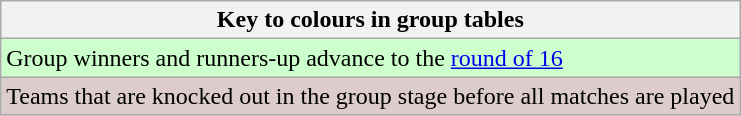<table class="wikitable">
<tr>
<th>Key to colours in group tables</th>
</tr>
<tr bgcolor=#ccffcc>
<td>Group winners and runners-up advance to the <a href='#'>round of 16</a></td>
</tr>
<tr bgcolor=#ddcccc>
<td>Teams that are knocked out in the group stage before all matches are played</td>
</tr>
</table>
